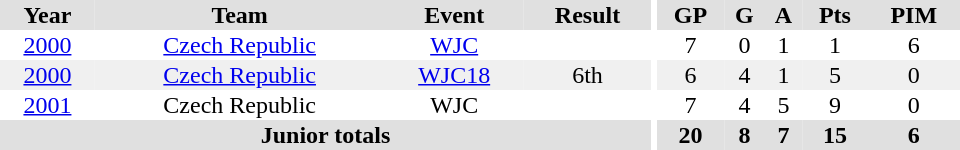<table border="0" cellpadding="1" cellspacing="0" ID="Table3" style="text-align:center; width:40em">
<tr ALIGN="center" bgcolor="#e0e0e0">
<th>Year</th>
<th>Team</th>
<th>Event</th>
<th>Result</th>
<th rowspan="99" bgcolor="#ffffff"></th>
<th>GP</th>
<th>G</th>
<th>A</th>
<th>Pts</th>
<th>PIM</th>
</tr>
<tr>
<td><a href='#'>2000</a></td>
<td><a href='#'>Czech Republic</a></td>
<td><a href='#'>WJC</a></td>
<td></td>
<td>7</td>
<td>0</td>
<td>1</td>
<td>1</td>
<td>6</td>
</tr>
<tr bgcolor="#f0f0f0">
<td><a href='#'>2000</a></td>
<td><a href='#'>Czech Republic</a></td>
<td><a href='#'>WJC18</a></td>
<td>6th</td>
<td>6</td>
<td>4</td>
<td>1</td>
<td>5</td>
<td>0</td>
</tr>
<tr A>
<td><a href='#'>2001</a></td>
<td>Czech Republic</td>
<td>WJC</td>
<td></td>
<td>7</td>
<td>4</td>
<td>5</td>
<td>9</td>
<td>0</td>
</tr>
<tr bgcolor="#e0e0e0">
<th colspan="4">Junior totals</th>
<th>20</th>
<th>8</th>
<th>7</th>
<th>15</th>
<th>6</th>
</tr>
</table>
